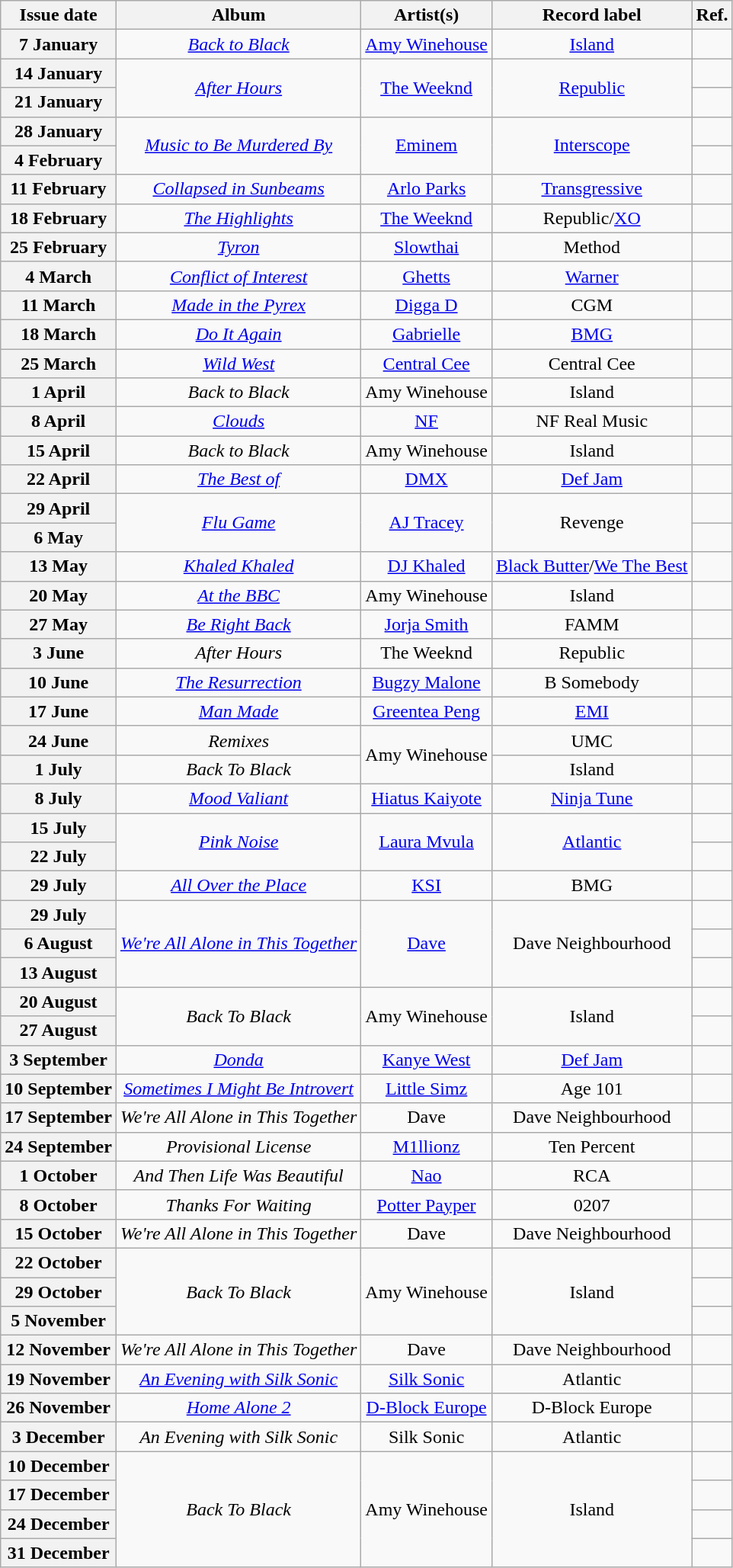<table class="wikitable plainrowheaders">
<tr>
<th scope=col>Issue date</th>
<th scope=col>Album</th>
<th scope=col>Artist(s)</th>
<th scope=col>Record label</th>
<th scope=col>Ref.</th>
</tr>
<tr>
<th scope=row>7 January</th>
<td align="center"><em><a href='#'>Back to Black</a></em></td>
<td align="center"><a href='#'>Amy Winehouse</a></td>
<td align="Center"><a href='#'>Island</a></td>
<td align="center"></td>
</tr>
<tr>
<th scope=row>14 January </th>
<td align="center" rowspan=2><em><a href='#'>After Hours</a></em></td>
<td align="center" rowspan=2><a href='#'>The Weeknd</a></td>
<td align="Center" rowspan=2><a href='#'>Republic</a></td>
<td align="center"></td>
</tr>
<tr>
<th scope=row>21 January </th>
<td align="center"></td>
</tr>
<tr>
<th scope=row>28 January</th>
<td align="center" rowspan=2><em><a href='#'>Music to Be Murdered By</a></em></td>
<td align="center" rowspan=2><a href='#'>Eminem</a></td>
<td align="Center" rowspan=2><a href='#'>Interscope</a></td>
<td align="center"></td>
</tr>
<tr>
<th scope=row>4 February</th>
<td align="center"></td>
</tr>
<tr>
<th scope=row>11 February</th>
<td align="center"><em><a href='#'>Collapsed in Sunbeams</a></em></td>
<td align="center"><a href='#'>Arlo Parks</a></td>
<td align="Center"><a href='#'>Transgressive</a></td>
<td align="center"></td>
</tr>
<tr>
<th scope=row>18 February</th>
<td align="center"><em><a href='#'>The Highlights</a></em></td>
<td align="center"><a href='#'>The Weeknd</a></td>
<td align="Center">Republic/<a href='#'>XO</a></td>
<td align="center"></td>
</tr>
<tr>
<th scope=row>25 February </th>
<td align="center"><em><a href='#'>Tyron</a></em></td>
<td align="center"><a href='#'>Slowthai</a></td>
<td align="Center">Method</td>
<td align="center"></td>
</tr>
<tr>
<th scope=row>4 March</th>
<td align="center"><em><a href='#'>Conflict of Interest</a></em></td>
<td align="center"><a href='#'>Ghetts</a></td>
<td align="Center"><a href='#'>Warner</a></td>
<td align="center"></td>
</tr>
<tr>
<th scope=row>11 March</th>
<td align="center"><em><a href='#'>Made in the Pyrex</a></em></td>
<td align="center"><a href='#'>Digga D</a></td>
<td align="Center">CGM</td>
<td align="center"></td>
</tr>
<tr>
<th scope=row>18 March</th>
<td align="center"><em><a href='#'>Do It Again</a></em></td>
<td align="center"><a href='#'>Gabrielle</a></td>
<td align="Center"><a href='#'>BMG</a></td>
<td align="center"></td>
</tr>
<tr>
<th scope=row>25 March</th>
<td align="center"><em><a href='#'>Wild West</a></em></td>
<td align="center"><a href='#'>Central Cee</a></td>
<td align="Center">Central Cee</td>
<td align="center"></td>
</tr>
<tr>
<th scope=row>1 April</th>
<td align="center"><em>Back to Black</em></td>
<td align="center">Amy Winehouse</td>
<td align="Center">Island</td>
<td align="center"></td>
</tr>
<tr>
<th scope=row>8 April</th>
<td align="center"><em><a href='#'>Clouds</a></em></td>
<td align="center"><a href='#'>NF</a></td>
<td align="Center">NF Real Music</td>
<td align="center"></td>
</tr>
<tr>
<th scope=row>15 April</th>
<td align="center"><em>Back to Black</em></td>
<td align="center">Amy Winehouse</td>
<td align="Center">Island</td>
<td align="center"></td>
</tr>
<tr>
<th scope=row>22 April</th>
<td align="center"><em><a href='#'>The Best of</a></em></td>
<td align="center"><a href='#'>DMX</a></td>
<td align="Center"><a href='#'>Def Jam</a></td>
<td align="center"></td>
</tr>
<tr>
<th scope=row>29 April</th>
<td align="center" rowspan="2"><em><a href='#'>Flu Game</a></em></td>
<td align="center" rowspan="2"><a href='#'>AJ Tracey</a></td>
<td align="Center" rowspan="2">Revenge</td>
<td align="center"></td>
</tr>
<tr>
<th scope=row>6 May</th>
<td align="center"></td>
</tr>
<tr>
<th scope=row>13 May</th>
<td align="center"><em><a href='#'>Khaled Khaled</a></em></td>
<td align="center"><a href='#'>DJ Khaled</a></td>
<td align="Center"><a href='#'>Black Butter</a>/<a href='#'>We The Best</a></td>
<td align="center"></td>
</tr>
<tr>
<th scope=row>20 May</th>
<td align="center"><em><a href='#'>At the BBC</a></em></td>
<td align="center">Amy Winehouse</td>
<td align="Center">Island</td>
<td align="center"></td>
</tr>
<tr>
<th scope=row>27 May</th>
<td align="center"><em><a href='#'>Be Right Back</a></em></td>
<td align="center"><a href='#'>Jorja Smith</a></td>
<td align="Center">FAMM</td>
<td align="center"></td>
</tr>
<tr>
<th scope=row>3 June</th>
<td align="center"><em>After Hours</em></td>
<td align="center">The Weeknd</td>
<td align="Center">Republic</td>
<td align="center"></td>
</tr>
<tr>
<th scope=row>10 June</th>
<td align="center"><em><a href='#'>The Resurrection</a></em></td>
<td align="center"><a href='#'>Bugzy Malone</a></td>
<td align="Center">B Somebody</td>
<td align="center"></td>
</tr>
<tr>
<th scope=row>17 June</th>
<td align="center"><em><a href='#'>Man Made</a></em></td>
<td align="center"><a href='#'>Greentea Peng</a></td>
<td align="Center"><a href='#'>EMI</a></td>
<td align="center"></td>
</tr>
<tr>
<th scope=row>24 June</th>
<td align="center"><em>Remixes</em></td>
<td align="center" rowspan=2>Amy Winehouse</td>
<td align="Center">UMC</td>
<td align="center"></td>
</tr>
<tr>
<th scope=row>1 July</th>
<td align="center"><em>Back To Black</em></td>
<td align="Center">Island</td>
<td align="center"></td>
</tr>
<tr>
<th scope=row>8 July</th>
<td align="center"><em><a href='#'>Mood Valiant</a></em></td>
<td align="center"><a href='#'>Hiatus Kaiyote</a></td>
<td align="Center"><a href='#'>Ninja Tune</a></td>
<td align="center"></td>
</tr>
<tr>
<th scope=row>15 July</th>
<td align="center" rowspan=2><em><a href='#'>Pink Noise</a></em></td>
<td align="center" rowspan=2><a href='#'>Laura Mvula</a></td>
<td align="Center" rowspan=2><a href='#'>Atlantic</a></td>
<td align="center"></td>
</tr>
<tr>
<th scope=row>22 July</th>
<td align="center"></td>
</tr>
<tr>
<th scope=row>29 July </th>
<td align="center"><em><a href='#'>All Over the Place</a></em></td>
<td align="center"><a href='#'>KSI</a></td>
<td align="Center">BMG</td>
<td align="center"></td>
</tr>
<tr>
<th scope=row>29 July  </th>
<td align="center" rowspan=3><em><a href='#'>We're All Alone in This Together</a></em></td>
<td align="center" rowspan=3><a href='#'>Dave</a></td>
<td align="Center" rowspan=3>Dave Neighbourhood</td>
<td align="center"></td>
</tr>
<tr>
<th scope=row>6 August </th>
<td align="center"></td>
</tr>
<tr>
<th scope=row>13 August  </th>
<td align="center"></td>
</tr>
<tr>
<th scope=row>20 August</th>
<td align="center" rowspan=2><em>Back To Black</em></td>
<td align="center" rowspan=2>Amy Winehouse</td>
<td align="Center" rowspan=2>Island</td>
<td align="center"></td>
</tr>
<tr>
<th scope=row>27 August</th>
<td align="center"></td>
</tr>
<tr>
<th scope=row>3 September</th>
<td align="center"><em><a href='#'>Donda</a></em></td>
<td align="center"><a href='#'>Kanye West</a></td>
<td align="Center"><a href='#'>Def Jam</a></td>
<td align="center"></td>
</tr>
<tr>
<th scope=row>10 September</th>
<td align="center"><em><a href='#'>Sometimes I Might Be Introvert</a></em></td>
<td align="center"><a href='#'>Little Simz</a></td>
<td align="Center">Age 101</td>
<td align="center"></td>
</tr>
<tr>
<th scope=row>17 September</th>
<td align="center"><em>We're All Alone in This Together</em></td>
<td align="center">Dave</td>
<td align="Center">Dave Neighbourhood</td>
<td align="center"></td>
</tr>
<tr>
<th scope=row>24 September</th>
<td align="center"><em>Provisional License</em></td>
<td align="center"><a href='#'>M1llionz</a></td>
<td align="Center">Ten Percent</td>
<td align="center"></td>
</tr>
<tr>
<th scope=row>1 October</th>
<td align="center"><em>And Then Life Was Beautiful</em></td>
<td align="center"><a href='#'>Nao</a></td>
<td align="Center">RCA</td>
<td align="center"></td>
</tr>
<tr>
<th scope=row>8 October</th>
<td align="center"><em>Thanks For Waiting</em></td>
<td align="center"><a href='#'>Potter Payper</a></td>
<td align="Center">0207</td>
<td align="center"></td>
</tr>
<tr>
<th scope=row>15 October</th>
<td align="center"><em>We're All Alone in This Together</em></td>
<td align="center">Dave</td>
<td align="Center">Dave Neighbourhood</td>
<td align="center"></td>
</tr>
<tr>
<th scope=row>22 October</th>
<td align="center" rowspan=3><em>Back To Black</em></td>
<td align="center" rowspan=3>Amy Winehouse</td>
<td align="Center" rowspan=3>Island</td>
<td align="center"></td>
</tr>
<tr>
<th scope=row>29 October</th>
<td align="center"></td>
</tr>
<tr>
<th scope=row>5 November</th>
<td align="center"></td>
</tr>
<tr>
<th scope=row>12 November</th>
<td align="center"><em>We're All Alone in This Together</em></td>
<td align="center">Dave</td>
<td align="Center">Dave Neighbourhood</td>
<td align="center"></td>
</tr>
<tr>
<th scope=row>19 November</th>
<td align="center"><em><a href='#'>An Evening with Silk Sonic</a></em></td>
<td align="center"><a href='#'>Silk Sonic</a></td>
<td align="Center">Atlantic</td>
<td align="center"></td>
</tr>
<tr>
<th scope=row>26 November</th>
<td align="center"><em><a href='#'>Home Alone 2</a></em></td>
<td align="center"><a href='#'>D-Block Europe</a></td>
<td align="Center">D-Block Europe</td>
<td align="center"></td>
</tr>
<tr>
<th scope=row>3 December</th>
<td align="center"><em>An Evening with Silk Sonic</em></td>
<td align="center">Silk Sonic</td>
<td align="Center">Atlantic</td>
<td align="center"></td>
</tr>
<tr>
<th scope=row>10 December</th>
<td align="center" rowspan=4><em>Back To Black</em></td>
<td align="center" rowspan=4>Amy Winehouse</td>
<td align="Center" rowspan=4>Island</td>
<td align="center"></td>
</tr>
<tr>
<th scope=row>17 December</th>
<td align="center"></td>
</tr>
<tr>
<th scope=row>24 December</th>
<td align="center"></td>
</tr>
<tr>
<th scope=row>31 December</th>
<td align="center"></td>
</tr>
</table>
